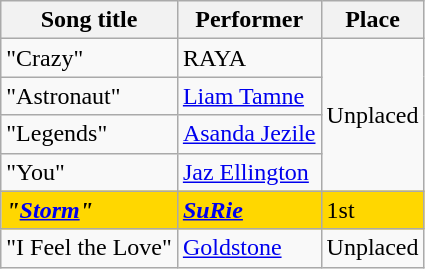<table class="sortable wikitable">
<tr>
<th>Song title</th>
<th>Performer</th>
<th>Place</th>
</tr>
<tr>
<td>"Crazy"</td>
<td>RAYA</td>
<td rowspan=4>Unplaced</td>
</tr>
<tr>
<td>"Astronaut"</td>
<td><a href='#'>Liam Tamne</a></td>
</tr>
<tr>
<td>"Legends"</td>
<td><a href='#'>Asanda Jezile</a></td>
</tr>
<tr>
<td>"You"</td>
<td><a href='#'>Jaz Ellington</a></td>
</tr>
<tr style="background:gold;">
<td><strong><em>"<a href='#'>Storm</a>"</em></strong></td>
<td><strong><em><a href='#'>SuRie</a></em></strong></td>
<td>1st</td>
</tr>
<tr>
<td>"I Feel the Love"</td>
<td><a href='#'>Goldstone</a></td>
<td>Unplaced</td>
</tr>
</table>
